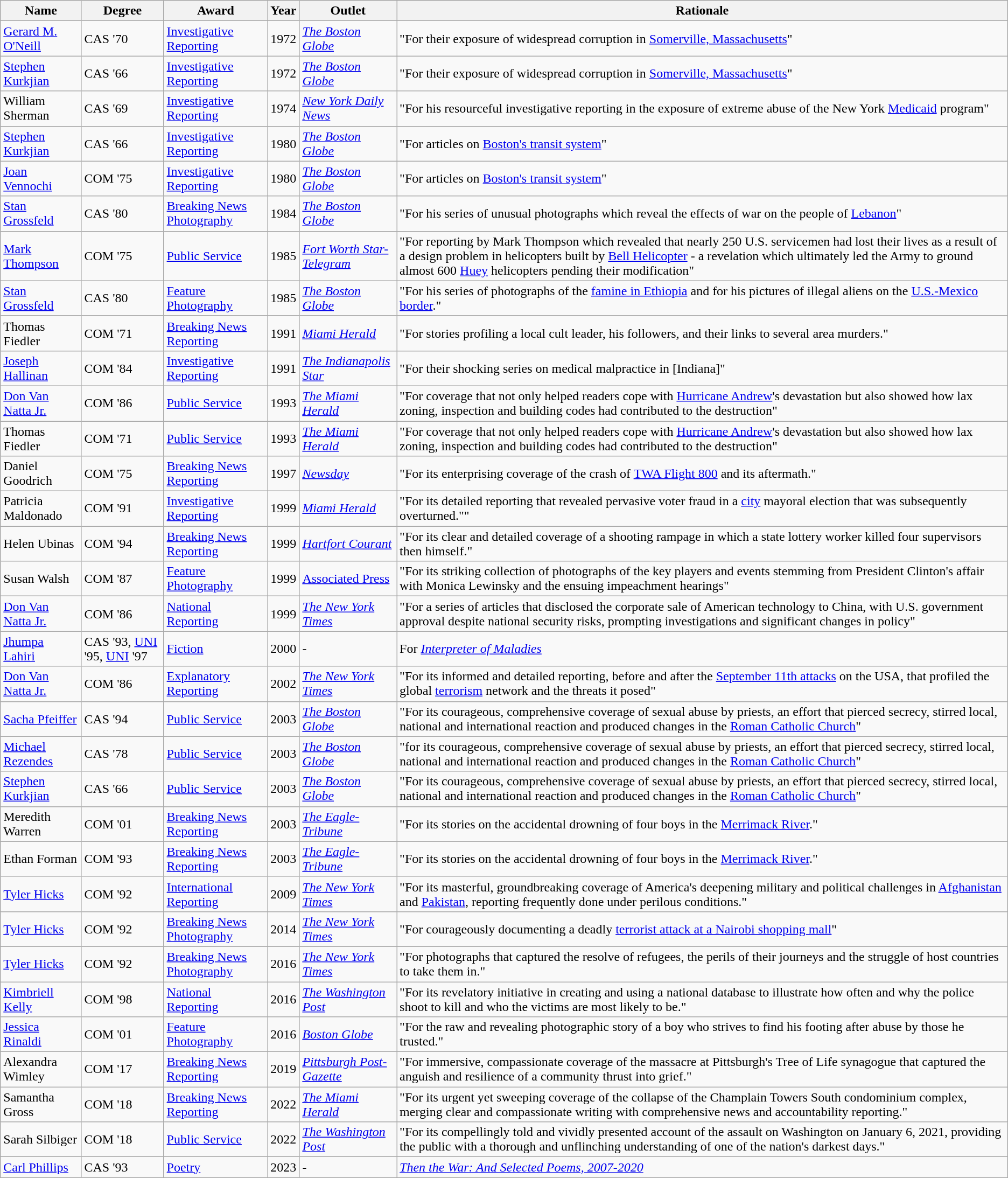<table class="wikitable sortable">
<tr>
<th>Name</th>
<th>Degree</th>
<th>Award</th>
<th>Year</th>
<th>Outlet</th>
<th>Rationale</th>
</tr>
<tr>
<td><a href='#'>Gerard M. O'Neill</a></td>
<td>CAS '70</td>
<td><a href='#'>Investigative Reporting</a></td>
<td>1972</td>
<td><em><a href='#'>The Boston Globe</a></em></td>
<td>"For their exposure of widespread corruption in <a href='#'>Somerville, Massachusetts</a>"</td>
</tr>
<tr>
<td><a href='#'>Stephen Kurkjian</a></td>
<td>CAS '66</td>
<td><a href='#'>Investigative Reporting</a></td>
<td>1972</td>
<td><em><a href='#'>The Boston Globe</a></em></td>
<td>"For their exposure of widespread corruption in <a href='#'>Somerville, Massachusetts</a>"</td>
</tr>
<tr>
<td>William Sherman</td>
<td>CAS '69</td>
<td><a href='#'>Investigative Reporting</a></td>
<td>1974</td>
<td><em><a href='#'>New York Daily News</a></em></td>
<td>"For his resourceful investigative reporting in the exposure of extreme abuse of the New York <a href='#'>Medicaid</a> program"</td>
</tr>
<tr>
<td><a href='#'>Stephen Kurkjian</a></td>
<td>CAS '66</td>
<td><a href='#'>Investigative Reporting</a></td>
<td>1980</td>
<td><em><a href='#'>The Boston Globe</a></em></td>
<td>"For articles on <a href='#'>Boston's transit system</a>"</td>
</tr>
<tr>
<td><a href='#'>Joan Vennochi</a></td>
<td>COM '75</td>
<td><a href='#'>Investigative Reporting</a></td>
<td>1980</td>
<td><em><a href='#'>The Boston Globe</a></em></td>
<td>"For articles on <a href='#'>Boston's transit system</a>"</td>
</tr>
<tr>
<td><a href='#'>Stan Grossfeld</a></td>
<td>CAS '80</td>
<td><a href='#'>Breaking News Photography</a></td>
<td>1984</td>
<td><em><a href='#'>The Boston Globe</a></em></td>
<td>"For his series of unusual photographs which reveal the effects of war on the people of <a href='#'>Lebanon</a>"</td>
</tr>
<tr>
<td><a href='#'>Mark Thompson</a></td>
<td>COM '75</td>
<td><a href='#'>Public Service</a></td>
<td>1985</td>
<td><em><a href='#'>Fort Worth Star-Telegram</a></em></td>
<td>"For reporting by Mark Thompson which revealed that nearly 250 U.S. servicemen had lost their lives as a result of a design problem in helicopters built by <a href='#'>Bell Helicopter</a> - a revelation which ultimately led the Army to ground almost 600 <a href='#'>Huey</a> helicopters pending their modification"</td>
</tr>
<tr>
<td><a href='#'>Stan Grossfeld</a></td>
<td>CAS '80</td>
<td><a href='#'>Feature Photography</a></td>
<td>1985</td>
<td><em><a href='#'>The Boston Globe</a></em></td>
<td>"For his series of photographs of the <a href='#'>famine in Ethiopia</a> and for his pictures of illegal aliens on the <a href='#'>U.S.-Mexico border</a>."</td>
</tr>
<tr>
<td>Thomas Fiedler</td>
<td>COM '71</td>
<td><a href='#'>Breaking News Reporting</a></td>
<td>1991</td>
<td><em><a href='#'>Miami Herald</a></em></td>
<td>"For stories profiling a local cult leader, his followers, and their links to several area murders."</td>
</tr>
<tr>
<td><a href='#'>Joseph Hallinan</a></td>
<td>COM '84</td>
<td><a href='#'>Investigative Reporting</a></td>
<td>1991</td>
<td><em><a href='#'>The Indianapolis Star</a></em></td>
<td>"For their shocking series on medical malpractice in [Indiana]"</td>
</tr>
<tr>
<td><a href='#'>Don Van Natta Jr.</a></td>
<td>COM '86</td>
<td><a href='#'>Public Service</a></td>
<td>1993</td>
<td><em><a href='#'>The Miami Herald</a></em></td>
<td>"For coverage that not only helped readers cope with <a href='#'>Hurricane Andrew</a>'s devastation but also showed how lax zoning, inspection and building codes had contributed to the destruction"</td>
</tr>
<tr>
<td>Thomas Fiedler</td>
<td>COM '71</td>
<td><a href='#'>Public Service</a></td>
<td>1993</td>
<td><em><a href='#'>The Miami Herald</a></em></td>
<td>"For coverage that not only helped readers cope with <a href='#'>Hurricane Andrew</a>'s devastation but also showed how lax zoning, inspection and building codes had contributed to the destruction"</td>
</tr>
<tr>
<td>Daniel Goodrich</td>
<td>COM '75</td>
<td><a href='#'>Breaking News Reporting</a></td>
<td>1997</td>
<td><em><a href='#'>Newsday</a></em></td>
<td>"For its enterprising coverage of the crash of <a href='#'>TWA Flight 800</a> and its aftermath."</td>
</tr>
<tr>
<td>Patricia Maldonado</td>
<td>COM '91</td>
<td><a href='#'>Investigative Reporting</a></td>
<td>1999</td>
<td><em><a href='#'>Miami Herald</a></em></td>
<td>"For its detailed reporting that revealed pervasive voter fraud in a <a href='#'>city</a> mayoral election that was subsequently overturned.""</td>
</tr>
<tr>
<td>Helen Ubinas</td>
<td>COM '94</td>
<td><a href='#'>Breaking News Reporting</a></td>
<td>1999</td>
<td><a href='#'><em>Hartfort Courant</em></a></td>
<td>"For its clear and detailed coverage of a shooting rampage in which a state lottery worker killed four supervisors then himself."</td>
</tr>
<tr>
<td>Susan Walsh</td>
<td>COM '87</td>
<td><a href='#'>Feature Photography</a></td>
<td>1999</td>
<td><a href='#'>Associated Press</a></td>
<td>"For its striking collection of photographs of the key players and events stemming from President Clinton's affair with Monica Lewinsky and the ensuing impeachment hearings"</td>
</tr>
<tr>
<td><a href='#'>Don Van Natta Jr.</a></td>
<td>COM '86</td>
<td><a href='#'>National Reporting</a></td>
<td>1999</td>
<td><em><a href='#'>The New York Times</a></em></td>
<td>"For a series of articles that disclosed the corporate sale of American technology to China, with U.S. government approval despite national security risks, prompting investigations and significant changes in policy"</td>
</tr>
<tr>
<td><a href='#'>Jhumpa Lahiri</a></td>
<td>CAS '93, <a href='#'>UNI</a> '95, <a href='#'>UNI</a> '97</td>
<td><a href='#'>Fiction</a></td>
<td>2000</td>
<td>-</td>
<td>For <em><a href='#'>Interpreter of Maladies</a></em></td>
</tr>
<tr>
<td><a href='#'>Don Van Natta Jr.</a></td>
<td>COM '86</td>
<td><a href='#'>Explanatory Reporting</a></td>
<td>2002</td>
<td><em><a href='#'>The New York Times</a></em></td>
<td>"For its informed and detailed reporting, before and after the <a href='#'>September 11th attacks</a> on the USA, that profiled the global <a href='#'>terrorism</a> network and the threats it posed"</td>
</tr>
<tr>
<td><a href='#'>Sacha Pfeiffer</a></td>
<td>CAS '94</td>
<td><a href='#'>Public Service</a></td>
<td>2003</td>
<td><em><a href='#'>The Boston Globe</a></em></td>
<td>"For its courageous, comprehensive coverage of sexual abuse by priests, an effort that pierced secrecy, stirred local, national and international reaction and produced changes in the <a href='#'>Roman Catholic Church</a>"</td>
</tr>
<tr>
<td><a href='#'>Michael Rezendes</a></td>
<td>CAS '78</td>
<td><a href='#'>Public Service</a></td>
<td>2003</td>
<td><em><a href='#'>The Boston Globe</a></em></td>
<td>"for its courageous, comprehensive coverage of sexual abuse by priests, an effort that pierced secrecy, stirred local, national and international reaction and produced changes in the <a href='#'>Roman Catholic Church</a>"</td>
</tr>
<tr>
<td><a href='#'>Stephen Kurkjian</a></td>
<td>CAS '66</td>
<td><a href='#'>Public Service</a></td>
<td>2003</td>
<td><em><a href='#'>The Boston Globe</a></em></td>
<td>"For its courageous, comprehensive coverage of sexual abuse by priests, an effort that pierced secrecy, stirred local, national and international reaction and produced changes in the <a href='#'>Roman Catholic Church</a>"</td>
</tr>
<tr>
<td>Meredith Warren</td>
<td>COM '01</td>
<td><a href='#'>Breaking News Reporting</a></td>
<td>2003</td>
<td><em><a href='#'>The Eagle-Tribune</a></em></td>
<td>"For its stories on the accidental drowning of four boys in the <a href='#'>Merrimack River</a>."</td>
</tr>
<tr>
<td>Ethan Forman</td>
<td>COM '93</td>
<td><a href='#'>Breaking News Reporting</a></td>
<td>2003</td>
<td><em><a href='#'>The Eagle-Tribune</a></em></td>
<td>"For its stories on the accidental drowning of four boys in the <a href='#'>Merrimack River</a>."</td>
</tr>
<tr>
<td><a href='#'>Tyler Hicks</a></td>
<td>COM '92</td>
<td><a href='#'>International Reporting</a></td>
<td>2009</td>
<td><em><a href='#'>The New York Times</a></em></td>
<td>"For its masterful, groundbreaking coverage of America's deepening military and political challenges in <a href='#'>Afghanistan</a> and <a href='#'>Pakistan</a>, reporting frequently done under perilous conditions."</td>
</tr>
<tr>
<td><a href='#'>Tyler Hicks</a></td>
<td>COM '92</td>
<td><a href='#'>Breaking News Photography</a></td>
<td>2014</td>
<td><em><a href='#'>The New York Times</a></em></td>
<td>"For courageously documenting a deadly <a href='#'>terrorist attack at a Nairobi shopping mall</a>"</td>
</tr>
<tr>
<td><a href='#'>Tyler Hicks</a></td>
<td>COM '92</td>
<td><a href='#'>Breaking News Photography</a></td>
<td>2016</td>
<td><em><a href='#'>The New York Times</a></em></td>
<td>"For photographs that captured the resolve of refugees, the perils of their journeys and the struggle of host countries to take them in."</td>
</tr>
<tr>
<td><a href='#'>Kimbriell Kelly</a></td>
<td>COM '98</td>
<td><a href='#'>National Reporting</a></td>
<td>2016</td>
<td><em><a href='#'>The Washington Post</a></em></td>
<td>"For its revelatory initiative in creating and using a national database to illustrate how often and why the police shoot to kill and who the victims are most likely to be."</td>
</tr>
<tr>
<td><a href='#'>Jessica Rinaldi</a></td>
<td>COM '01</td>
<td><a href='#'>Feature Photography</a></td>
<td>2016</td>
<td><em><a href='#'>Boston Globe</a></em></td>
<td>"For the raw and revealing photographic story of a boy who strives to find his footing after abuse by those he trusted."</td>
</tr>
<tr>
<td>Alexandra Wimley</td>
<td>COM '17</td>
<td><a href='#'>Breaking News Reporting</a></td>
<td>2019</td>
<td><em><a href='#'>Pittsburgh Post-Gazette</a></em></td>
<td>"For immersive, compassionate coverage of the massacre at Pittsburgh's Tree of Life synagogue that captured the anguish and resilience of a community thrust into grief."</td>
</tr>
<tr>
<td>Samantha Gross</td>
<td>COM '18</td>
<td><a href='#'>Breaking News Reporting</a></td>
<td>2022</td>
<td><em><a href='#'>The Miami Herald</a></em></td>
<td>"For its urgent yet sweeping coverage of the collapse of the Champlain Towers South condominium complex, merging clear and compassionate writing with comprehensive news and accountability reporting."</td>
</tr>
<tr>
<td>Sarah Silbiger</td>
<td>COM '18</td>
<td><a href='#'>Public Service</a></td>
<td>2022</td>
<td><em><a href='#'>The Washington Post</a></em></td>
<td>"For its compellingly told and vividly presented account of the assault on Washington on January 6, 2021, providing the public with a thorough and unflinching understanding of one of the nation's darkest days."</td>
</tr>
<tr>
<td><a href='#'>Carl Phillips</a></td>
<td>CAS '93</td>
<td><a href='#'>Poetry</a></td>
<td>2023</td>
<td>-</td>
<td><em><a href='#'>Then the War: And Selected Poems, 2007-2020</a></em></td>
</tr>
</table>
